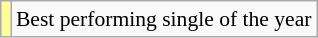<table class="wikitable plainrowheaders" style="font-size:90%;">
<tr>
<td bgcolor=#FFFF99 align=center></td>
<td>Best performing single of the year</td>
</tr>
</table>
